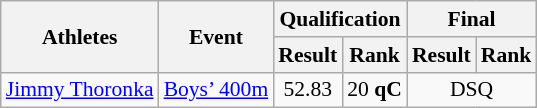<table class="wikitable" border="1" style="font-size:90%">
<tr>
<th rowspan=2>Athletes</th>
<th rowspan=2>Event</th>
<th colspan=2>Qualification</th>
<th colspan=2>Final</th>
</tr>
<tr>
<th>Result</th>
<th>Rank</th>
<th>Result</th>
<th>Rank</th>
</tr>
<tr>
<td><a href='#'>Jimmy Thoronka</a></td>
<td><a href='#'>Boys’ 400m</a></td>
<td align=center>52.83</td>
<td align=center>20 <strong>qC</strong></td>
<td align=center colspan=2>DSQ</td>
</tr>
</table>
